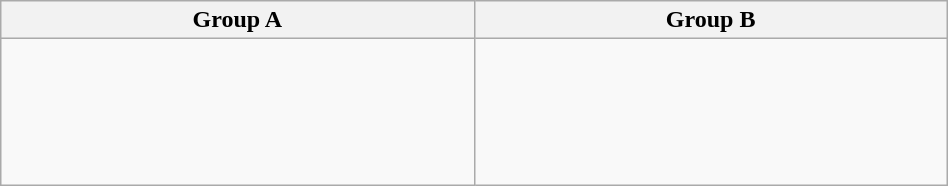<table class="wikitable" width=50%>
<tr>
<th width=50%>Group A</th>
<th width=50%>Group B</th>
</tr>
<tr>
<td><br><br>
<br>
<br>
<br></td>
<td><br><br>
<br>
<br>
<br></td>
</tr>
</table>
